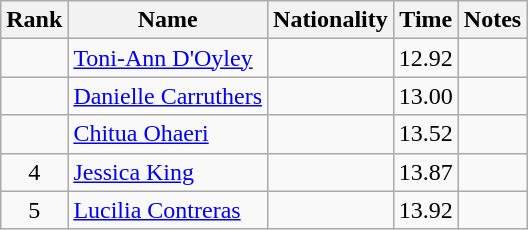<table class="wikitable sortable" style="text-align:center">
<tr>
<th>Rank</th>
<th>Name</th>
<th>Nationality</th>
<th>Time</th>
<th>Notes</th>
</tr>
<tr>
<td align=center></td>
<td align=left><a href='#'>Toni-Ann D'Oyley</a></td>
<td align=left></td>
<td>12.92</td>
<td></td>
</tr>
<tr>
<td align=center></td>
<td align=left><a href='#'>Danielle Carruthers</a></td>
<td align=left></td>
<td>13.00</td>
<td></td>
</tr>
<tr>
<td align=center></td>
<td align=left><a href='#'>Chitua Ohaeri</a></td>
<td align=left></td>
<td>13.52</td>
<td></td>
</tr>
<tr>
<td align=center>4</td>
<td align=left><a href='#'>Jessica King</a></td>
<td align=left></td>
<td>13.87</td>
<td></td>
</tr>
<tr>
<td align=center>5</td>
<td align=left><a href='#'>Lucilia Contreras</a></td>
<td align=left></td>
<td>13.92</td>
<td></td>
</tr>
</table>
